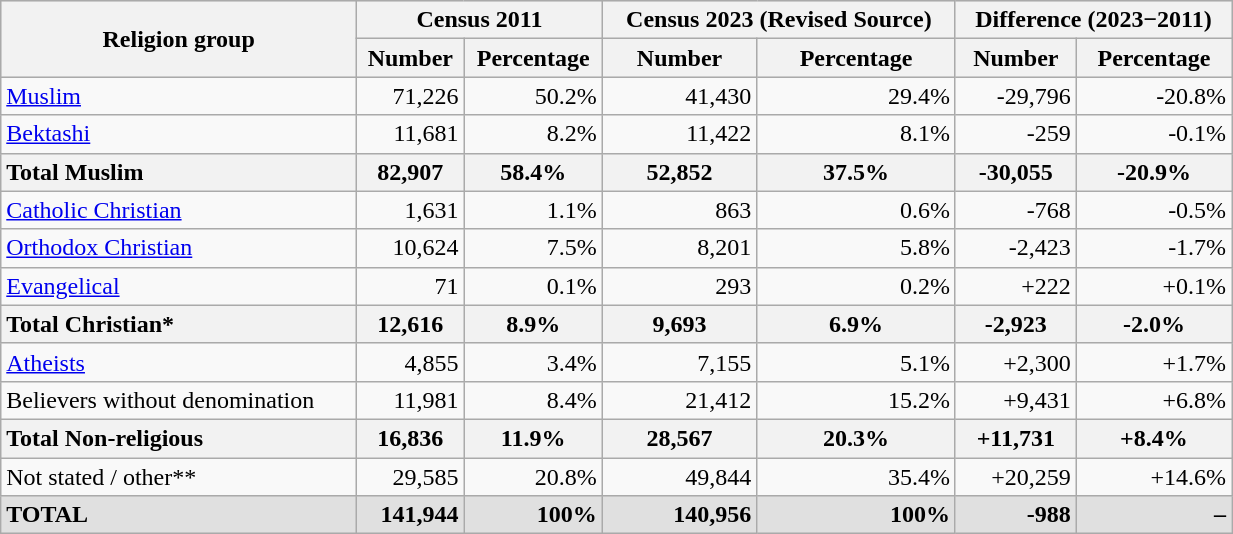<table class="wikitable" style="text-align:right;width: 65%">
<tr style="background:#e0e0e0;">
<th rowspan="2">Religion group</th>
<th colspan="2">Census 2011</th>
<th colspan="2">Census 2023 (Revised Source)</th>
<th colspan="2">Difference (2023−2011)</th>
</tr>
<tr style="background:#e0e0e0;">
<th>Number</th>
<th>Percentage</th>
<th>Number</th>
<th>Percentage</th>
<th>Number</th>
<th>Percentage</th>
</tr>
<tr>
<td style="text-align:left;"><a href='#'>Muslim</a></td>
<td>71,226</td>
<td>50.2%</td>
<td>41,430</td>
<td>29.4%</td>
<td>-29,796</td>
<td>-20.8%</td>
</tr>
<tr>
<td style="text-align:left;"><a href='#'>Bektashi</a></td>
<td>11,681</td>
<td>8.2%</td>
<td>11,422</td>
<td>8.1%</td>
<td>-259</td>
<td>-0.1%</td>
</tr>
<tr>
<th style="text-align:left;">Total Muslim</th>
<th>82,907</th>
<th>58.4%</th>
<th>52,852</th>
<th>37.5%</th>
<th>-30,055</th>
<th>-20.9%</th>
</tr>
<tr>
<td style="text-align:left;"><a href='#'>Catholic Christian</a></td>
<td>1,631</td>
<td>1.1%</td>
<td>863</td>
<td>0.6%</td>
<td>-768</td>
<td>-0.5%</td>
</tr>
<tr>
<td style="text-align:left;"><a href='#'>Orthodox Christian</a></td>
<td>10,624</td>
<td>7.5%</td>
<td>8,201</td>
<td>5.8%</td>
<td>-2,423</td>
<td>-1.7%</td>
</tr>
<tr>
<td style="text-align:left;"><a href='#'>Evangelical</a></td>
<td>71</td>
<td>0.1%</td>
<td>293</td>
<td>0.2%</td>
<td>+222</td>
<td>+0.1%</td>
</tr>
<tr>
<th style="text-align:left;">Total Christian*</th>
<th>12,616</th>
<th>8.9%</th>
<th>9,693</th>
<th>6.9%</th>
<th>-2,923</th>
<th>-2.0%</th>
</tr>
<tr>
<td style="text-align:left;"><a href='#'>Atheists</a></td>
<td>4,855</td>
<td>3.4%</td>
<td>7,155</td>
<td>5.1%</td>
<td>+2,300</td>
<td>+1.7%</td>
</tr>
<tr>
<td style="text-align:left;">Believers without denomination</td>
<td>11,981</td>
<td>8.4%</td>
<td>21,412</td>
<td>15.2%</td>
<td>+9,431</td>
<td>+6.8%</td>
</tr>
<tr>
<th style="text-align:left;">Total Non-religious</th>
<th>16,836</th>
<th>11.9%</th>
<th>28,567</th>
<th>20.3%</th>
<th>+11,731</th>
<th>+8.4%</th>
</tr>
<tr>
<td style="text-align:left;">Not stated / other**</td>
<td>29,585</td>
<td>20.8%</td>
<td>49,844</td>
<td>35.4%</td>
<td>+20,259</td>
<td>+14.6%</td>
</tr>
<tr style="background:#e0e0e0;">
<td style="text-align:left;"><strong>TOTAL</strong></td>
<td><strong>141,944</strong></td>
<td><strong>100%</strong></td>
<td><strong>140,956</strong></td>
<td><strong>100%</strong></td>
<td><strong>-988</strong></td>
<td><strong>–</strong></td>
</tr>
</table>
